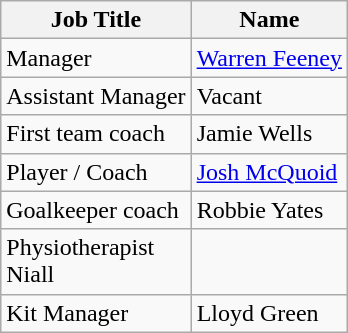<table class="wikitable">
<tr>
<th>Job Title</th>
<th>Name</th>
</tr>
<tr>
<td>Manager</td>
<td><a href='#'>Warren Feeney</a></td>
</tr>
<tr>
<td>Assistant Manager</td>
<td>Vacant</td>
</tr>
<tr>
<td>First team coach</td>
<td>Jamie Wells</td>
</tr>
<tr>
<td>Player / Coach</td>
<td><a href='#'>Josh McQuoid</a></td>
</tr>
<tr>
<td>Goalkeeper coach</td>
<td>Robbie Yates</td>
</tr>
<tr>
<td>Physiotherapist<br>Niall</td>
</tr>
<tr>
<td>Kit Manager</td>
<td>Lloyd Green</td>
</tr>
</table>
